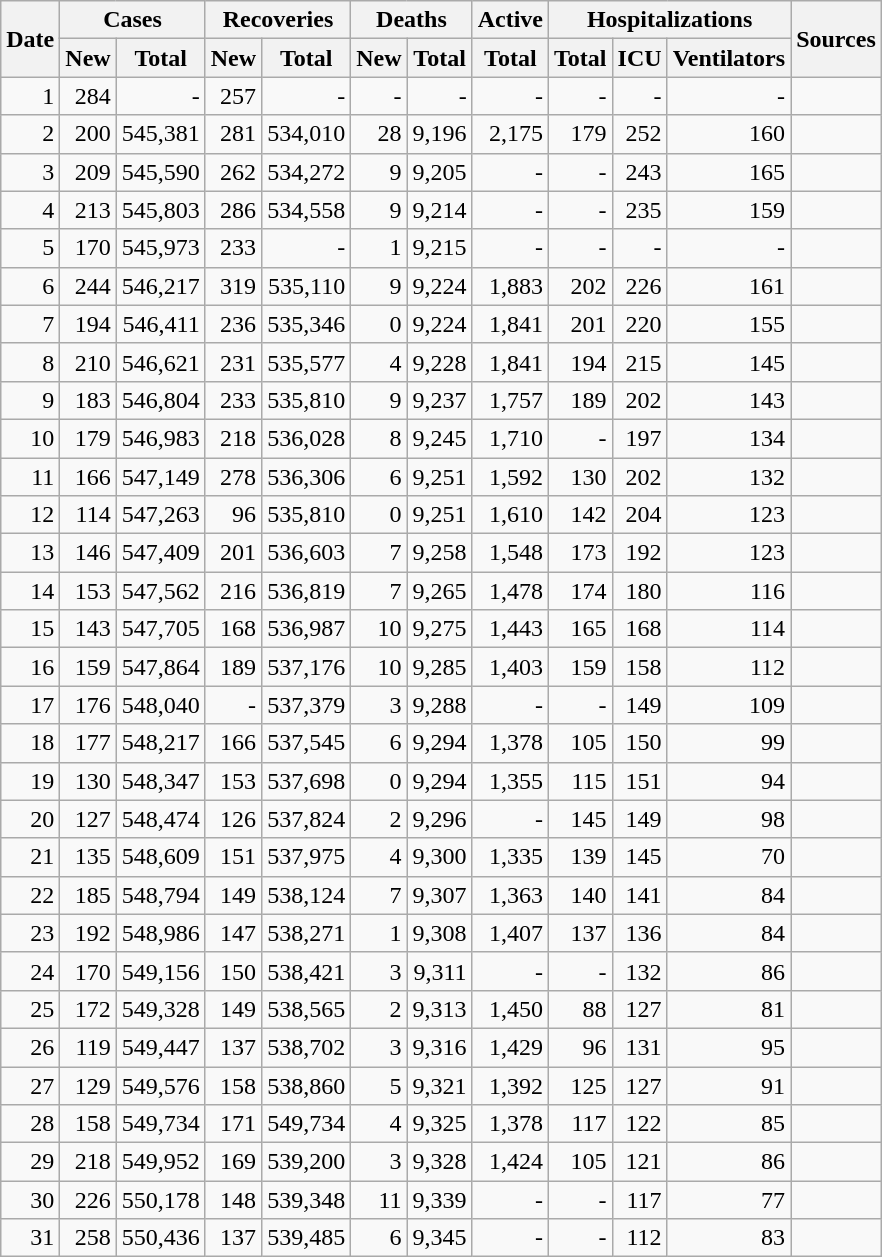<table class="wikitable sortable mw-collapsible mw-collapsed sticky-header-multi sort-under" style="text-align:right;">
<tr>
<th rowspan=2>Date</th>
<th colspan=2>Cases</th>
<th colspan=2>Recoveries</th>
<th colspan=2>Deaths</th>
<th colspan=1>Active</th>
<th colspan=3>Hospitalizations</th>
<th rowspan=2 class="unsortable">Sources</th>
</tr>
<tr>
<th>New</th>
<th>Total</th>
<th>New</th>
<th>Total</th>
<th>New</th>
<th>Total</th>
<th>Total</th>
<th>Total</th>
<th>ICU</th>
<th>Ventilators</th>
</tr>
<tr>
<td>1</td>
<td>284</td>
<td>-</td>
<td>257</td>
<td>-</td>
<td>-</td>
<td>-</td>
<td>-</td>
<td>-</td>
<td>-</td>
<td>-</td>
<td></td>
</tr>
<tr>
<td>2</td>
<td>200</td>
<td>545,381</td>
<td>281</td>
<td>534,010</td>
<td>28</td>
<td>9,196</td>
<td>2,175</td>
<td>179</td>
<td>252</td>
<td>160</td>
<td></td>
</tr>
<tr>
<td>3</td>
<td>209</td>
<td>545,590</td>
<td>262</td>
<td>534,272</td>
<td>9</td>
<td>9,205</td>
<td>-</td>
<td>-</td>
<td>243</td>
<td>165</td>
<td></td>
</tr>
<tr>
<td>4</td>
<td>213</td>
<td>545,803</td>
<td>286</td>
<td>534,558</td>
<td>9</td>
<td>9,214</td>
<td>-</td>
<td>-</td>
<td>235</td>
<td>159</td>
<td></td>
</tr>
<tr>
<td>5</td>
<td>170</td>
<td>545,973</td>
<td>233</td>
<td>-</td>
<td>1</td>
<td>9,215</td>
<td>-</td>
<td>-</td>
<td>-</td>
<td>-</td>
<td></td>
</tr>
<tr>
<td>6</td>
<td>244</td>
<td>546,217</td>
<td>319</td>
<td>535,110</td>
<td>9</td>
<td>9,224</td>
<td>1,883</td>
<td>202</td>
<td>226</td>
<td>161</td>
<td></td>
</tr>
<tr>
<td>7</td>
<td>194</td>
<td>546,411</td>
<td>236</td>
<td>535,346</td>
<td>0</td>
<td>9,224</td>
<td>1,841</td>
<td>201</td>
<td>220</td>
<td>155</td>
<td></td>
</tr>
<tr>
<td>8</td>
<td>210</td>
<td>546,621</td>
<td>231</td>
<td>535,577</td>
<td>4</td>
<td>9,228</td>
<td>1,841</td>
<td>194</td>
<td>215</td>
<td>145</td>
<td></td>
</tr>
<tr>
<td>9</td>
<td>183</td>
<td>546,804</td>
<td>233</td>
<td>535,810</td>
<td>9</td>
<td>9,237</td>
<td>1,757</td>
<td>189</td>
<td>202</td>
<td>143</td>
<td></td>
</tr>
<tr>
<td>10</td>
<td>179</td>
<td>546,983</td>
<td>218</td>
<td>536,028</td>
<td>8</td>
<td>9,245</td>
<td>1,710</td>
<td>-</td>
<td>197</td>
<td>134</td>
<td></td>
</tr>
<tr>
<td>11</td>
<td>166</td>
<td>547,149</td>
<td>278</td>
<td>536,306</td>
<td>6</td>
<td>9,251</td>
<td>1,592</td>
<td>130</td>
<td>202</td>
<td>132</td>
<td></td>
</tr>
<tr>
<td>12</td>
<td>114</td>
<td>547,263</td>
<td>96</td>
<td>535,810</td>
<td>0</td>
<td>9,251</td>
<td>1,610</td>
<td>142</td>
<td>204</td>
<td>123</td>
<td></td>
</tr>
<tr>
<td>13</td>
<td>146</td>
<td>547,409</td>
<td>201</td>
<td>536,603</td>
<td>7</td>
<td>9,258</td>
<td>1,548</td>
<td>173</td>
<td>192</td>
<td>123</td>
<td></td>
</tr>
<tr>
<td>14</td>
<td>153</td>
<td>547,562</td>
<td>216</td>
<td>536,819</td>
<td>7</td>
<td>9,265</td>
<td>1,478</td>
<td>174</td>
<td>180</td>
<td>116</td>
<td></td>
</tr>
<tr>
<td>15</td>
<td>143</td>
<td>547,705</td>
<td>168</td>
<td>536,987</td>
<td>10</td>
<td>9,275</td>
<td>1,443</td>
<td>165</td>
<td>168</td>
<td>114</td>
<td></td>
</tr>
<tr>
<td>16</td>
<td>159</td>
<td>547,864</td>
<td>189</td>
<td>537,176</td>
<td>10</td>
<td>9,285</td>
<td>1,403</td>
<td>159</td>
<td>158</td>
<td>112</td>
<td></td>
</tr>
<tr>
<td>17</td>
<td>176</td>
<td>548,040</td>
<td>-</td>
<td>537,379</td>
<td>3</td>
<td>9,288</td>
<td>-</td>
<td>-</td>
<td>149</td>
<td>109</td>
<td></td>
</tr>
<tr>
<td>18</td>
<td>177</td>
<td>548,217</td>
<td>166</td>
<td>537,545</td>
<td>6</td>
<td>9,294</td>
<td>1,378</td>
<td>105</td>
<td>150</td>
<td>99</td>
<td></td>
</tr>
<tr>
<td>19</td>
<td>130</td>
<td>548,347</td>
<td>153</td>
<td>537,698</td>
<td>0</td>
<td>9,294</td>
<td>1,355</td>
<td>115</td>
<td>151</td>
<td>94</td>
<td></td>
</tr>
<tr>
<td>20</td>
<td>127</td>
<td>548,474</td>
<td>126</td>
<td>537,824</td>
<td>2</td>
<td>9,296</td>
<td>-</td>
<td>145</td>
<td>149</td>
<td>98</td>
<td></td>
</tr>
<tr>
<td>21</td>
<td>135</td>
<td>548,609</td>
<td>151</td>
<td>537,975</td>
<td>4</td>
<td>9,300</td>
<td>1,335</td>
<td>139</td>
<td>145</td>
<td>70</td>
<td></td>
</tr>
<tr>
<td>22</td>
<td>185</td>
<td>548,794</td>
<td>149</td>
<td>538,124</td>
<td>7</td>
<td>9,307</td>
<td>1,363</td>
<td>140</td>
<td>141</td>
<td>84</td>
<td></td>
</tr>
<tr>
<td>23</td>
<td>192</td>
<td>548,986</td>
<td>147</td>
<td>538,271</td>
<td>1</td>
<td>9,308</td>
<td>1,407</td>
<td>137</td>
<td>136</td>
<td>84</td>
<td></td>
</tr>
<tr>
<td>24</td>
<td>170</td>
<td>549,156</td>
<td>150</td>
<td>538,421</td>
<td>3</td>
<td>9,311</td>
<td>-</td>
<td>-</td>
<td>132</td>
<td>86</td>
<td></td>
</tr>
<tr>
<td>25</td>
<td>172</td>
<td>549,328</td>
<td>149</td>
<td>538,565</td>
<td>2</td>
<td>9,313</td>
<td>1,450</td>
<td>88</td>
<td>127</td>
<td>81</td>
<td></td>
</tr>
<tr>
<td>26</td>
<td>119</td>
<td>549,447</td>
<td>137</td>
<td>538,702</td>
<td>3</td>
<td>9,316</td>
<td>1,429</td>
<td>96</td>
<td>131</td>
<td>95</td>
<td></td>
</tr>
<tr>
<td>27</td>
<td>129</td>
<td>549,576</td>
<td>158</td>
<td>538,860</td>
<td>5</td>
<td>9,321</td>
<td>1,392</td>
<td>125</td>
<td>127</td>
<td>91</td>
<td></td>
</tr>
<tr>
<td>28</td>
<td>158</td>
<td>549,734</td>
<td>171</td>
<td>549,734</td>
<td>4</td>
<td>9,325</td>
<td>1,378</td>
<td>117</td>
<td>122</td>
<td>85</td>
<td></td>
</tr>
<tr>
<td>29</td>
<td>218</td>
<td>549,952</td>
<td>169</td>
<td>539,200</td>
<td>3</td>
<td>9,328</td>
<td>1,424</td>
<td>105</td>
<td>121</td>
<td>86</td>
<td></td>
</tr>
<tr>
<td>30</td>
<td>226</td>
<td>550,178</td>
<td>148</td>
<td>539,348</td>
<td>11</td>
<td>9,339</td>
<td>-</td>
<td>-</td>
<td>117</td>
<td>77</td>
<td></td>
</tr>
<tr>
<td>31</td>
<td>258</td>
<td>550,436</td>
<td>137</td>
<td>539,485</td>
<td>6</td>
<td>9,345</td>
<td>-</td>
<td>-</td>
<td>112</td>
<td>83</td>
<td></td>
</tr>
</table>
